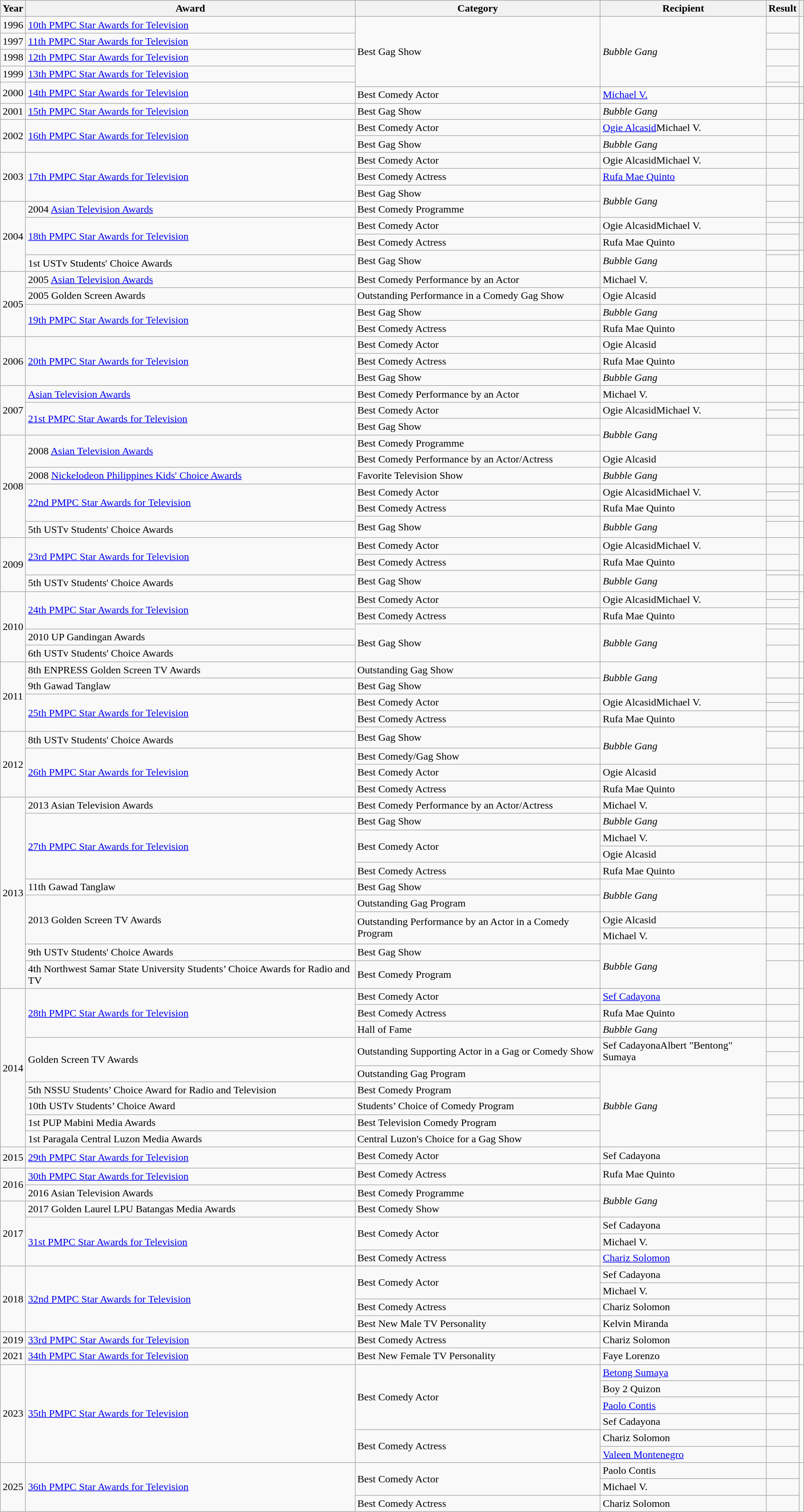<table class="wikitable">
<tr>
<th>Year</th>
<th>Award</th>
<th>Category</th>
<th>Recipient</th>
<th>Result</th>
<th></th>
</tr>
<tr>
<td>1996</td>
<td><a href='#'>10th PMPC Star Awards for Television</a></td>
<td rowspan=5>Best Gag Show</td>
<td rowspan=5><em>Bubble Gang</em></td>
<td></td>
<td rowspan=5></td>
</tr>
<tr>
<td>1997</td>
<td><a href='#'>11th PMPC Star Awards for Television</a></td>
<td></td>
</tr>
<tr>
<td>1998</td>
<td><a href='#'>12th PMPC Star Awards for Television</a></td>
<td></td>
</tr>
<tr>
<td>1999</td>
<td><a href='#'>13th PMPC Star Awards for Television</a></td>
<td></td>
</tr>
<tr>
<td rowspan=2>2000</td>
<td rowspan=2><a href='#'>14th PMPC Star Awards for Television</a></td>
<td></td>
</tr>
<tr>
<td>Best Comedy Actor</td>
<td><a href='#'>Michael V.</a></td>
<td></td>
<th></th>
</tr>
<tr>
<td>2001</td>
<td><a href='#'>15th PMPC Star Awards for Television</a></td>
<td>Best Gag Show</td>
<td><em>Bubble Gang</em></td>
<td></td>
<td></td>
</tr>
<tr>
<td rowspan=2>2002</td>
<td rowspan=2><a href='#'>16th PMPC Star Awards for Television</a></td>
<td>Best Comedy Actor</td>
<td><a href='#'>Ogie Alcasid</a>Michael V.</td>
<td></td>
<th rowspan=6></th>
</tr>
<tr>
<td>Best Gag Show</td>
<td><em>Bubble Gang</em></td>
<td></td>
</tr>
<tr>
<td rowspan=3>2003</td>
<td rowspan=3><a href='#'>17th PMPC Star Awards for Television</a></td>
<td>Best Comedy Actor</td>
<td>Ogie AlcasidMichael V.</td>
<td></td>
</tr>
<tr>
<td>Best Comedy Actress</td>
<td><a href='#'>Rufa Mae Quinto</a></td>
<td></td>
</tr>
<tr>
<td>Best Gag Show</td>
<td rowspan=2><em>Bubble Gang</em></td>
<td></td>
</tr>
<tr>
<td rowspan=6>2004</td>
<td>2004 <a href='#'>Asian Television Awards</a></td>
<td>Best Comedy Programme</td>
<td></td>
</tr>
<tr>
<td rowspan=4><a href='#'>18th PMPC Star Awards for Television</a></td>
<td rowspan=2>Best Comedy Actor</td>
<td rowspan=2>Ogie AlcasidMichael V.</td>
<td></td>
<td></td>
</tr>
<tr>
<td></td>
<th rowspan=2></th>
</tr>
<tr>
<td>Best Comedy Actress</td>
<td>Rufa Mae Quinto</td>
<td></td>
</tr>
<tr>
<td rowspan=2>Best Gag Show</td>
<td rowspan=2><em>Bubble Gang</em></td>
<td></td>
<td rowspan=2></td>
</tr>
<tr>
<td>1st USTv Students' Choice Awards</td>
<td></td>
</tr>
<tr>
<td rowspan=4>2005</td>
<td>2005 <a href='#'>Asian Television Awards</a></td>
<td>Best Comedy Performance by an Actor</td>
<td>Michael V.</td>
<td></td>
<td></td>
</tr>
<tr>
<td>2005 Golden Screen Awards</td>
<td>Outstanding Performance in a Comedy Gag Show</td>
<td>Ogie Alcasid</td>
<td></td>
<th></th>
</tr>
<tr>
<td rowspan=2><a href='#'>19th PMPC Star Awards for Television</a></td>
<td>Best Gag Show</td>
<td><em>Bubble Gang</em></td>
<td></td>
<td></td>
</tr>
<tr>
<td>Best Comedy Actress</td>
<td>Rufa Mae Quinto</td>
<td></td>
<th></th>
</tr>
<tr>
<td rowspan=3>2006</td>
<td rowspan=3><a href='#'>20th PMPC Star Awards for Television</a></td>
<td>Best Comedy Actor</td>
<td>Ogie Alcasid</td>
<td></td>
<td></td>
</tr>
<tr>
<td>Best Comedy Actress</td>
<td>Rufa Mae Quinto</td>
<td></td>
<th></th>
</tr>
<tr>
<td>Best Gag Show</td>
<td><em>Bubble Gang</em></td>
<td></td>
<td></td>
</tr>
<tr>
<td rowspan=4>2007</td>
<td><a href='#'>Asian Television Awards</a></td>
<td>Best Comedy Performance by an Actor</td>
<td>Michael V.</td>
<td></td>
<td></td>
</tr>
<tr>
<td rowspan=3><a href='#'>21st PMPC Star Awards for Television</a></td>
<td rowspan=2>Best Comedy Actor</td>
<td rowspan=2>Ogie AlcasidMichael V.</td>
<td></td>
<td rowspan=3></td>
</tr>
<tr>
<td></td>
</tr>
<tr>
<td>Best Gag Show</td>
<td rowspan=2><em>Bubble Gang</em></td>
<td></td>
</tr>
<tr>
<td rowspan=8>2008</td>
<td rowspan=2>2008 <a href='#'>Asian Television Awards</a></td>
<td>Best Comedy Programme</td>
<td></td>
<td rowspan=2></td>
</tr>
<tr>
<td>Best Comedy Performance by an Actor/Actress</td>
<td>Ogie Alcasid</td>
<td></td>
</tr>
<tr>
<td>2008 <a href='#'>Nickelodeon Philippines Kids' Choice Awards</a></td>
<td>Favorite Television Show</td>
<td><em>Bubble Gang</em></td>
<td></td>
<th></th>
</tr>
<tr>
<td rowspan=4><a href='#'>22nd PMPC Star Awards for Television</a></td>
<td rowspan=2>Best Comedy Actor</td>
<td rowspan=2>Ogie AlcasidMichael V.</td>
<td></td>
<td rowspan=4></td>
</tr>
<tr>
<td></td>
</tr>
<tr>
<td>Best Comedy Actress</td>
<td>Rufa Mae Quinto</td>
<td></td>
</tr>
<tr>
<td rowspan=2>Best Gag Show</td>
<td rowspan=2><em>Bubble Gang</em></td>
<td></td>
</tr>
<tr>
<td>5th USTv Students' Choice Awards</td>
<td></td>
<td></td>
</tr>
<tr>
<td rowspan=4>2009</td>
<td rowspan=3><a href='#'>23rd PMPC Star Awards for Television</a></td>
<td>Best Comedy Actor</td>
<td>Ogie AlcasidMichael V.</td>
<td></td>
<td rowspan=3></td>
</tr>
<tr>
<td>Best Comedy Actress</td>
<td>Rufa Mae Quinto</td>
<td></td>
</tr>
<tr>
<td rowspan=2>Best Gag Show</td>
<td rowspan=2><em>Bubble Gang</em></td>
<td></td>
</tr>
<tr>
<td>5th USTv Students' Choice Awards</td>
<td></td>
<td></td>
</tr>
<tr>
<td rowspan=6>2010</td>
<td rowspan=4><a href='#'>24th PMPC Star Awards for Television</a></td>
<td rowspan=2>Best Comedy Actor</td>
<td rowspan=2>Ogie AlcasidMichael V.</td>
<td></td>
<td rowspan=4></td>
</tr>
<tr>
<td></td>
</tr>
<tr>
<td>Best Comedy Actress</td>
<td>Rufa Mae Quinto</td>
<td></td>
</tr>
<tr>
<td rowspan=3>Best Gag Show</td>
<td rowspan=3><em>Bubble Gang</em></td>
<td></td>
</tr>
<tr>
<td>2010 UP Gandingan Awards</td>
<td></td>
<td rowspan=2></td>
</tr>
<tr>
<td>6th USTv Students' Choice Awards</td>
<td></td>
</tr>
<tr>
<td rowspan=6>2011</td>
<td>8th ENPRESS Golden Screen TV Awards</td>
<td>Outstanding Gag Show</td>
<td rowspan=2><em>Bubble Gang</em></td>
<td></td>
<td></td>
</tr>
<tr>
<td>9th Gawad Tanglaw</td>
<td>Best Gag Show</td>
<td></td>
<td></td>
</tr>
<tr>
<td rowspan=4><a href='#'>25th PMPC Star Awards for Television</a></td>
<td rowspan=2>Best Comedy Actor</td>
<td rowspan=2>Ogie AlcasidMichael V.</td>
<td></td>
<td rowspan=4></td>
</tr>
<tr>
<td></td>
</tr>
<tr>
<td>Best Comedy Actress</td>
<td>Rufa Mae Quinto</td>
<td></td>
</tr>
<tr>
<td rowspan=2>Best Gag Show</td>
<td rowspan=3><em>Bubble Gang</em></td>
<td></td>
</tr>
<tr>
<td rowspan=4>2012</td>
<td>8th USTv Students' Choice Awards</td>
<td></td>
<td></td>
</tr>
<tr>
<td rowspan=3><a href='#'>26th PMPC Star Awards for Television</a></td>
<td>Best Comedy/Gag Show</td>
<td></td>
<td rowspan=2></td>
</tr>
<tr>
<td>Best Comedy Actor</td>
<td>Ogie Alcasid</td>
<td></td>
</tr>
<tr>
<td>Best Comedy Actress</td>
<td>Rufa Mae Quinto</td>
<td></td>
<td></td>
</tr>
<tr>
<td rowspan=11>2013</td>
<td>2013 Asian Television Awards</td>
<td>Best Comedy Performance by an Actor/Actress</td>
<td>Michael V.</td>
<td></td>
<td></td>
</tr>
<tr>
<td rowspan=4><a href='#'>27th PMPC Star Awards for Television</a></td>
<td>Best Gag Show</td>
<td><em>Bubble Gang</em></td>
<td></td>
<td rowspan=2></td>
</tr>
<tr>
<td rowspan=2>Best Comedy Actor</td>
<td>Michael V.</td>
<td></td>
</tr>
<tr>
<td>Ogie Alcasid</td>
<td></td>
<td></td>
</tr>
<tr>
<td>Best Comedy Actress</td>
<td>Rufa Mae Quinto</td>
<td></td>
<td></td>
</tr>
<tr>
<td>11th Gawad Tanglaw</td>
<td>Best Gag Show</td>
<td rowspan=2><em>Bubble Gang</em></td>
<td></td>
<td></td>
</tr>
<tr>
<td rowspan=3>2013 Golden Screen TV Awards</td>
<td>Outstanding Gag Program</td>
<td></td>
<td rowspan=2></td>
</tr>
<tr>
<td rowspan=2>Outstanding Performance by an Actor in a Comedy Program</td>
<td>Ogie Alcasid</td>
<td></td>
</tr>
<tr>
<td>Michael V.</td>
<td></td>
<td></td>
</tr>
<tr>
<td>9th USTv Students' Choice Awards</td>
<td>Best Gag Show</td>
<td rowspan=2><em>Bubble Gang</em></td>
<td></td>
<td></td>
</tr>
<tr>
<td>4th Northwest Samar State University Students’ Choice Awards for Radio and TV</td>
<td>Best Comedy Program</td>
<td></td>
<td></td>
</tr>
<tr>
<td rowspan=10>2014</td>
<td rowspan=3><a href='#'>28th PMPC Star Awards for Television</a></td>
<td>Best Comedy Actor</td>
<td><a href='#'>Sef Cadayona</a></td>
<td></td>
<td rowspan=3></td>
</tr>
<tr>
<td>Best Comedy Actress</td>
<td>Rufa Mae Quinto</td>
<td></td>
</tr>
<tr>
<td>Hall of Fame</td>
<td><em>Bubble Gang</em></td>
<td></td>
</tr>
<tr>
<td rowspan=3>Golden Screen TV Awards</td>
<td rowspan=2>Outstanding Supporting Actor in a Gag or Comedy Show</td>
<td rowspan=2>Sef CadayonaAlbert "Bentong" Sumaya</td>
<td></td>
<td rowspan=3></td>
</tr>
<tr>
<td></td>
</tr>
<tr>
<td>Outstanding Gag Program</td>
<td rowspan=5><em>Bubble Gang</em></td>
<td></td>
</tr>
<tr>
<td>5th NSSU Students’ Choice Award for Radio and Television</td>
<td>Best Comedy Program</td>
<td></td>
<td></td>
</tr>
<tr>
<td>10th USTv Students’ Choice Award</td>
<td>Students’ Choice of Comedy Program</td>
<td></td>
<td></td>
</tr>
<tr>
<td>1st PUP Mabini Media Awards</td>
<td>Best Television Comedy Program</td>
<td></td>
<td></td>
</tr>
<tr>
<td>1st Paragala Central Luzon Media Awards</td>
<td>Central Luzon's Choice for a Gag Show</td>
<td></td>
<td></td>
</tr>
<tr>
<td rowspan=2>2015</td>
<td rowspan=2><a href='#'>29th PMPC Star Awards for Television</a></td>
<td>Best Comedy Actor</td>
<td>Sef Cadayona</td>
<td></td>
<td rowspan=2></td>
</tr>
<tr>
<td rowspan=2>Best Comedy Actress</td>
<td rowspan=2>Rufa Mae Quinto</td>
<td></td>
</tr>
<tr>
<td rowspan=2>2016</td>
<td><a href='#'>30th PMPC Star Awards for Television</a></td>
<td></td>
<td></td>
</tr>
<tr>
<td>2016 Asian Television Awards</td>
<td>Best Comedy Programme</td>
<td rowspan=2><em>Bubble Gang</em></td>
<td></td>
<td></td>
</tr>
<tr>
<td rowspan=4>2017</td>
<td>2017 Golden Laurel LPU Batangas Media Awards</td>
<td>Best Comedy Show</td>
<td></td>
<td></td>
</tr>
<tr>
<td rowspan=3><a href='#'>31st PMPC Star Awards for Television</a></td>
<td rowspan=2>Best Comedy Actor</td>
<td>Sef Cadayona</td>
<td></td>
<td rowspan=3></td>
</tr>
<tr>
<td>Michael V.</td>
<td></td>
</tr>
<tr>
<td>Best Comedy Actress</td>
<td><a href='#'>Chariz Solomon</a></td>
<td></td>
</tr>
<tr>
<td rowspan=4>2018</td>
<td rowspan=4><a href='#'>32nd PMPC Star Awards for Television</a></td>
<td rowspan=2>Best Comedy Actor</td>
<td>Sef Cadayona</td>
<td></td>
<td rowspan=4></td>
</tr>
<tr>
<td>Michael V.</td>
<td></td>
</tr>
<tr>
<td>Best Comedy Actress</td>
<td>Chariz Solomon</td>
<td></td>
</tr>
<tr>
<td>Best New Male TV Personality</td>
<td>Kelvin Miranda</td>
<td></td>
</tr>
<tr>
<td>2019</td>
<td><a href='#'>33rd PMPC Star Awards for Television</a></td>
<td>Best Comedy Actress</td>
<td>Chariz Solomon</td>
<td></td>
<td></td>
</tr>
<tr>
<td>2021</td>
<td><a href='#'>34th PMPC Star Awards for Television</a></td>
<td>Best New Female TV Personality</td>
<td>Faye Lorenzo</td>
<td></td>
<td></td>
</tr>
<tr>
<td rowspan=6>2023</td>
<td rowspan=6><a href='#'>35th PMPC Star Awards for Television</a></td>
<td rowspan=4>Best Comedy Actor</td>
<td><a href='#'>Betong Sumaya</a></td>
<td></td>
<td rowspan=6></td>
</tr>
<tr>
<td>Boy 2 Quizon</td>
<td></td>
</tr>
<tr>
<td><a href='#'>Paolo Contis</a></td>
<td></td>
</tr>
<tr>
<td>Sef Cadayona</td>
<td></td>
</tr>
<tr>
<td rowspan=2>Best Comedy Actress</td>
<td>Chariz Solomon</td>
<td></td>
</tr>
<tr>
<td><a href='#'>Valeen Montenegro</a></td>
<td></td>
</tr>
<tr>
<td rowspan=3>2025</td>
<td rowspan=3><a href='#'>36th PMPC Star Awards for Television</a></td>
<td rowspan=2>Best Comedy Actor</td>
<td>Paolo Contis</td>
<td></td>
<td rowspan=3></td>
</tr>
<tr>
<td>Michael V.</td>
<td></td>
</tr>
<tr>
<td>Best Comedy Actress</td>
<td>Chariz Solomon</td>
<td></td>
</tr>
</table>
